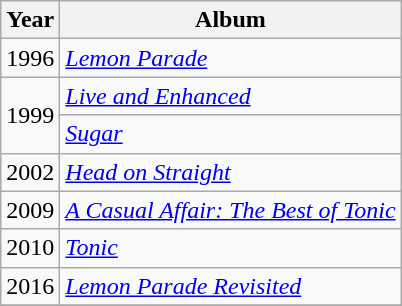<table class="wikitable">
<tr>
<th align'"center">Year</th>
<th align="center">Album</th>
</tr>
<tr>
<td align="center">1996</td>
<td align="left"><em><a href='#'>Lemon Parade</a></em></td>
</tr>
<tr>
<td align="center" rowspan=2>1999</td>
<td align="left"><em><a href='#'>Live and Enhanced</a></em></td>
</tr>
<tr>
<td align="left"><em><a href='#'>Sugar</a></em></td>
</tr>
<tr>
<td align="center">2002</td>
<td align="left"><em><a href='#'>Head on Straight</a></em></td>
</tr>
<tr>
<td align="center">2009</td>
<td align="left"><em><a href='#'>A Casual Affair: The Best of Tonic</a></em></td>
</tr>
<tr>
<td align="center">2010</td>
<td align="left"><em><a href='#'>Tonic</a></em></td>
</tr>
<tr>
<td align="center">2016</td>
<td align="left"><em><a href='#'>Lemon Parade Revisited</a></em></td>
</tr>
<tr>
</tr>
</table>
